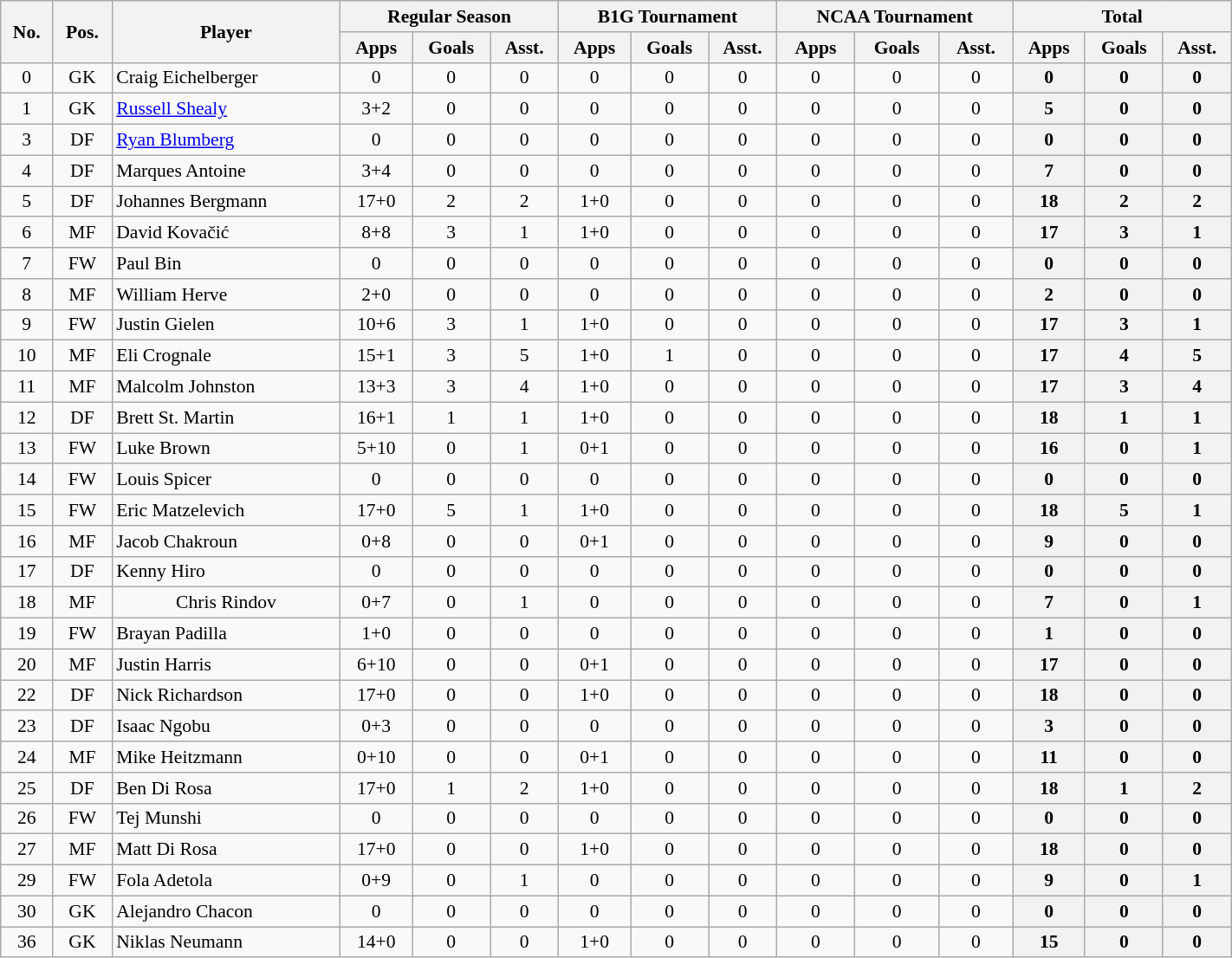<table class="wikitable" style="text-align:center; font-size:90%; width:75%;">
<tr>
<th rowspan=2>No.</th>
<th rowspan=2>Pos.</th>
<th rowspan=2>Player</th>
<th colspan="3">Regular Season</th>
<th colspan="3">B1G Tournament</th>
<th colspan="3">NCAA Tournament</th>
<th colspan="3">Total</th>
</tr>
<tr>
<th>Apps</th>
<th>Goals</th>
<th>Asst.</th>
<th>Apps</th>
<th>Goals</th>
<th>Asst.</th>
<th>Apps</th>
<th>Goals</th>
<th>Asst.</th>
<th>Apps</th>
<th>Goals</th>
<th>Asst.</th>
</tr>
<tr>
<td>0</td>
<td>GK</td>
<td align="left"> Craig Eichelberger</td>
<td>0</td>
<td>0</td>
<td>0</td>
<td>0</td>
<td>0</td>
<td>0</td>
<td>0</td>
<td>0</td>
<td>0</td>
<th>0</th>
<th>0</th>
<th>0</th>
</tr>
<tr>
<td>1</td>
<td>GK</td>
<td align="left"> <a href='#'>Russell Shealy</a></td>
<td>3+2</td>
<td>0</td>
<td>0</td>
<td>0</td>
<td>0</td>
<td>0</td>
<td>0</td>
<td>0</td>
<td>0</td>
<th>5</th>
<th>0</th>
<th>0</th>
</tr>
<tr>
<td>3</td>
<td>DF</td>
<td align="left"> <a href='#'>Ryan Blumberg</a></td>
<td>0</td>
<td>0</td>
<td>0</td>
<td>0</td>
<td>0</td>
<td>0</td>
<td>0</td>
<td>0</td>
<td>0</td>
<th>0</th>
<th>0</th>
<th>0</th>
</tr>
<tr>
<td>4</td>
<td>DF</td>
<td align="left"> Marques Antoine</td>
<td>3+4</td>
<td>0</td>
<td>0</td>
<td>0</td>
<td>0</td>
<td>0</td>
<td>0</td>
<td>0</td>
<td>0</td>
<th>7</th>
<th>0</th>
<th>0</th>
</tr>
<tr>
<td>5</td>
<td>DF</td>
<td align="left"> Johannes Bergmann</td>
<td>17+0</td>
<td>2</td>
<td>2</td>
<td>1+0</td>
<td>0</td>
<td>0</td>
<td>0</td>
<td>0</td>
<td>0</td>
<th>18</th>
<th>2</th>
<th>2</th>
</tr>
<tr>
<td>6</td>
<td>MF</td>
<td align="left"> David Kovačić</td>
<td>8+8</td>
<td>3</td>
<td>1</td>
<td>1+0</td>
<td>0</td>
<td>0</td>
<td>0</td>
<td>0</td>
<td>0</td>
<th>17</th>
<th>3</th>
<th>1</th>
</tr>
<tr>
<td>7</td>
<td>FW</td>
<td align="left"> Paul Bin</td>
<td>0</td>
<td>0</td>
<td>0</td>
<td>0</td>
<td>0</td>
<td>0</td>
<td>0</td>
<td>0</td>
<td>0</td>
<th>0</th>
<th>0</th>
<th>0</th>
</tr>
<tr>
<td>8</td>
<td>MF</td>
<td align="left"> William Herve</td>
<td>2+0</td>
<td>0</td>
<td>0</td>
<td>0</td>
<td>0</td>
<td>0</td>
<td>0</td>
<td>0</td>
<td>0</td>
<th>2</th>
<th>0</th>
<th>0</th>
</tr>
<tr>
<td>9</td>
<td>FW</td>
<td align="left"> Justin Gielen</td>
<td>10+6</td>
<td>3</td>
<td>1</td>
<td>1+0</td>
<td>0</td>
<td>0</td>
<td>0</td>
<td>0</td>
<td>0</td>
<th>17</th>
<th>3</th>
<th>1</th>
</tr>
<tr>
<td>10</td>
<td>MF</td>
<td align="left"> Eli Crognale</td>
<td>15+1</td>
<td>3</td>
<td>5</td>
<td>1+0</td>
<td>1</td>
<td>0</td>
<td>0</td>
<td>0</td>
<td>0</td>
<th>17</th>
<th>4</th>
<th>5</th>
</tr>
<tr>
<td>11</td>
<td>MF</td>
<td align="left"> Malcolm Johnston</td>
<td>13+3</td>
<td>3</td>
<td>4</td>
<td>1+0</td>
<td>0</td>
<td>0</td>
<td>0</td>
<td>0</td>
<td>0</td>
<th>17</th>
<th>3</th>
<th>4</th>
</tr>
<tr>
<td>12</td>
<td>DF</td>
<td align="left"> Brett St. Martin</td>
<td>16+1</td>
<td>1</td>
<td>1</td>
<td>1+0</td>
<td>0</td>
<td>0</td>
<td>0</td>
<td>0</td>
<td>0</td>
<th>18</th>
<th>1</th>
<th>1</th>
</tr>
<tr>
<td>13</td>
<td>FW</td>
<td align="left"> Luke Brown</td>
<td>5+10</td>
<td>0</td>
<td>1</td>
<td>0+1</td>
<td>0</td>
<td>0</td>
<td>0</td>
<td>0</td>
<td>0</td>
<th>16</th>
<th>0</th>
<th>1</th>
</tr>
<tr>
<td>14</td>
<td>FW</td>
<td align="left"> Louis Spicer</td>
<td>0</td>
<td>0</td>
<td>0</td>
<td>0</td>
<td>0</td>
<td>0</td>
<td>0</td>
<td>0</td>
<td>0</td>
<th>0</th>
<th>0</th>
<th>0</th>
</tr>
<tr>
<td>15</td>
<td>FW</td>
<td align="left"> Eric Matzelevich</td>
<td>17+0</td>
<td>5</td>
<td>1</td>
<td>1+0</td>
<td>0</td>
<td>0</td>
<td>0</td>
<td>0</td>
<td>0</td>
<th>18</th>
<th>5</th>
<th>1</th>
</tr>
<tr>
<td>16</td>
<td>MF</td>
<td align="left"> Jacob Chakroun</td>
<td>0+8</td>
<td>0</td>
<td>0</td>
<td>0+1</td>
<td>0</td>
<td>0</td>
<td>0</td>
<td>0</td>
<td>0</td>
<th>9</th>
<th>0</th>
<th>0</th>
</tr>
<tr>
<td>17</td>
<td>DF</td>
<td align="left"> Kenny Hiro</td>
<td>0</td>
<td>0</td>
<td>0</td>
<td>0</td>
<td>0</td>
<td>0</td>
<td>0</td>
<td>0</td>
<td>0</td>
<th>0</th>
<th>0</th>
<th>0</th>
</tr>
<tr>
<td>18</td>
<td>MF</td>
<td> Chris Rindov</td>
<td>0+7</td>
<td>0</td>
<td>1</td>
<td>0</td>
<td>0</td>
<td>0</td>
<td>0</td>
<td>0</td>
<td>0</td>
<th>7</th>
<th>0</th>
<th>1</th>
</tr>
<tr>
<td>19</td>
<td>FW</td>
<td align="left"> Brayan Padilla</td>
<td>1+0</td>
<td>0</td>
<td>0</td>
<td>0</td>
<td>0</td>
<td>0</td>
<td>0</td>
<td>0</td>
<td>0</td>
<th>1</th>
<th>0</th>
<th>0</th>
</tr>
<tr>
<td>20</td>
<td>MF</td>
<td align="left"> Justin Harris</td>
<td>6+10</td>
<td>0</td>
<td>0</td>
<td>0+1</td>
<td>0</td>
<td>0</td>
<td>0</td>
<td>0</td>
<td>0</td>
<th>17</th>
<th>0</th>
<th>0</th>
</tr>
<tr>
<td>22</td>
<td>DF</td>
<td align="left"> Nick Richardson</td>
<td>17+0</td>
<td>0</td>
<td>0</td>
<td>1+0</td>
<td>0</td>
<td>0</td>
<td>0</td>
<td>0</td>
<td>0</td>
<th>18</th>
<th>0</th>
<th>0</th>
</tr>
<tr>
<td>23</td>
<td>DF</td>
<td align="left"> Isaac Ngobu</td>
<td>0+3</td>
<td>0</td>
<td>0</td>
<td>0</td>
<td>0</td>
<td>0</td>
<td>0</td>
<td>0</td>
<td>0</td>
<th>3</th>
<th>0</th>
<th>0</th>
</tr>
<tr>
<td>24</td>
<td>MF</td>
<td align="left"> Mike Heitzmann</td>
<td>0+10</td>
<td>0</td>
<td>0</td>
<td>0+1</td>
<td>0</td>
<td>0</td>
<td>0</td>
<td>0</td>
<td>0</td>
<th>11</th>
<th>0</th>
<th>0</th>
</tr>
<tr>
<td>25</td>
<td>DF</td>
<td align="left"> Ben Di Rosa</td>
<td>17+0</td>
<td>1</td>
<td>2</td>
<td>1+0</td>
<td>0</td>
<td>0</td>
<td>0</td>
<td>0</td>
<td>0</td>
<th>18</th>
<th>1</th>
<th>2</th>
</tr>
<tr>
<td>26</td>
<td>FW</td>
<td align="left"> Tej Munshi</td>
<td>0</td>
<td>0</td>
<td>0</td>
<td>0</td>
<td>0</td>
<td>0</td>
<td>0</td>
<td>0</td>
<td>0</td>
<th>0</th>
<th>0</th>
<th>0</th>
</tr>
<tr>
<td>27</td>
<td>MF</td>
<td align="left"> Matt Di Rosa</td>
<td>17+0</td>
<td>0</td>
<td>0</td>
<td>1+0</td>
<td>0</td>
<td>0</td>
<td>0</td>
<td>0</td>
<td>0</td>
<th>18</th>
<th>0</th>
<th>0</th>
</tr>
<tr>
<td>29</td>
<td>FW</td>
<td align="left"> Fola Adetola</td>
<td>0+9</td>
<td>0</td>
<td>1</td>
<td>0</td>
<td>0</td>
<td>0</td>
<td>0</td>
<td>0</td>
<td>0</td>
<th>9</th>
<th>0</th>
<th>1</th>
</tr>
<tr>
<td>30</td>
<td>GK</td>
<td align="left"> Alejandro Chacon</td>
<td>0</td>
<td>0</td>
<td>0</td>
<td>0</td>
<td>0</td>
<td>0</td>
<td>0</td>
<td>0</td>
<td>0</td>
<th>0</th>
<th>0</th>
<th>0</th>
</tr>
<tr>
<td>36</td>
<td>GK</td>
<td align="left"> Niklas Neumann</td>
<td>14+0</td>
<td>0</td>
<td>0</td>
<td>1+0</td>
<td>0</td>
<td>0</td>
<td>0</td>
<td>0</td>
<td>0</td>
<th>15</th>
<th>0</th>
<th>0</th>
</tr>
</table>
